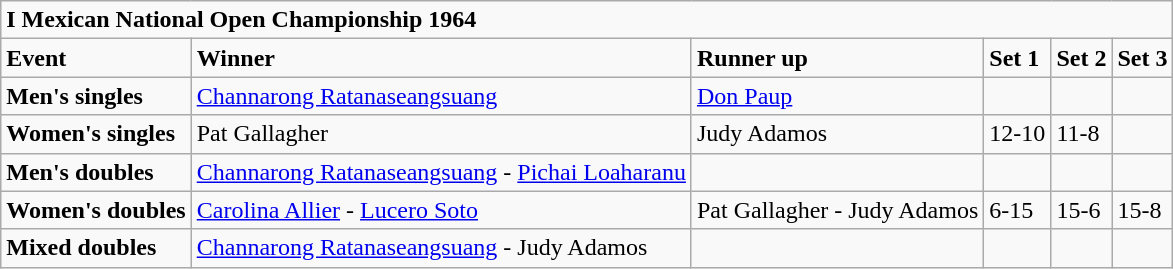<table class="wikitable">
<tr>
<td colspan="6"><strong>I Mexican National Open Championship 1964</strong></td>
</tr>
<tr>
<td><strong>Event</strong></td>
<td><strong>Winner</strong></td>
<td><strong>Runner  up</strong></td>
<td><strong>Set  1</strong></td>
<td><strong>Set  2</strong></td>
<td><strong>Set  3</strong></td>
</tr>
<tr>
<td><strong>Men's singles</strong></td>
<td><a href='#'>Channarong Ratanaseangsuang</a> </td>
<td><a href='#'>Don Paup</a> </td>
<td></td>
<td></td>
<td></td>
</tr>
<tr>
<td><strong>Women's singles</strong></td>
<td>Pat Gallagher </td>
<td>Judy Adamos </td>
<td>12-10</td>
<td>11-8</td>
<td></td>
</tr>
<tr>
<td><strong>Men's doubles</strong></td>
<td><a href='#'>Channarong Ratanaseangsuang</a>  - <a href='#'>Pichai Loaharanu</a> </td>
<td></td>
<td></td>
<td></td>
<td></td>
</tr>
<tr>
<td><strong>Women's doubles</strong></td>
<td><a href='#'>Carolina Allier</a>  - <a href='#'>Lucero Soto</a> </td>
<td>Pat Gallagher  - Judy Adamos </td>
<td>6-15</td>
<td>15-6</td>
<td>15-8</td>
</tr>
<tr>
<td><strong>Mixed doubles</strong></td>
<td><a href='#'>Channarong Ratanaseangsuang</a>  - Judy Adamos </td>
<td></td>
<td></td>
<td></td>
<td></td>
</tr>
</table>
